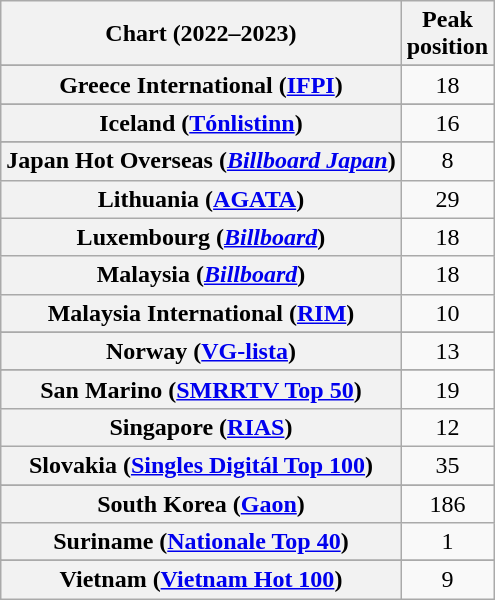<table class="wikitable sortable plainrowheaders" style="text-align:center">
<tr>
<th scope="col">Chart (2022–2023)</th>
<th scope="col">Peak<br>position</th>
</tr>
<tr>
</tr>
<tr>
</tr>
<tr>
</tr>
<tr>
</tr>
<tr>
</tr>
<tr>
</tr>
<tr>
</tr>
<tr>
</tr>
<tr>
</tr>
<tr>
</tr>
<tr>
</tr>
<tr>
</tr>
<tr>
</tr>
<tr>
<th scope="row">Greece International (<a href='#'>IFPI</a>)</th>
<td>18</td>
</tr>
<tr>
</tr>
<tr>
<th scope="row">Iceland (<a href='#'>Tónlistinn</a>)</th>
<td>16</td>
</tr>
<tr>
</tr>
<tr>
</tr>
<tr>
<th scope="row">Japan Hot Overseas (<em><a href='#'>Billboard Japan</a></em>)</th>
<td>8</td>
</tr>
<tr>
<th scope="row">Lithuania (<a href='#'>AGATA</a>)</th>
<td>29</td>
</tr>
<tr>
<th scope="row">Luxembourg (<em><a href='#'>Billboard</a></em>)</th>
<td>18</td>
</tr>
<tr>
<th scope="row">Malaysia (<em><a href='#'>Billboard</a></em>)</th>
<td>18</td>
</tr>
<tr>
<th scope="row">Malaysia International (<a href='#'>RIM</a>)</th>
<td>10</td>
</tr>
<tr>
</tr>
<tr>
</tr>
<tr>
<th scope="row">Norway (<a href='#'>VG-lista</a>)</th>
<td>13</td>
</tr>
<tr>
</tr>
<tr>
<th scope="row">San Marino (<a href='#'>SMRRTV Top 50</a>)</th>
<td>19</td>
</tr>
<tr>
<th scope="row">Singapore (<a href='#'>RIAS</a>)</th>
<td>12</td>
</tr>
<tr>
<th scope="row">Slovakia (<a href='#'>Singles Digitál Top 100</a>)</th>
<td>35</td>
</tr>
<tr>
</tr>
<tr>
<th scope="row">South Korea (<a href='#'>Gaon</a>)</th>
<td>186</td>
</tr>
<tr>
<th scope="row">Suriname (<a href='#'>Nationale Top 40</a>)</th>
<td>1</td>
</tr>
<tr>
</tr>
<tr>
</tr>
<tr>
</tr>
<tr>
</tr>
<tr>
</tr>
<tr>
</tr>
<tr>
</tr>
<tr>
</tr>
<tr>
</tr>
<tr>
<th scope="row">Vietnam (<a href='#'>Vietnam Hot 100</a>)</th>
<td>9</td>
</tr>
</table>
